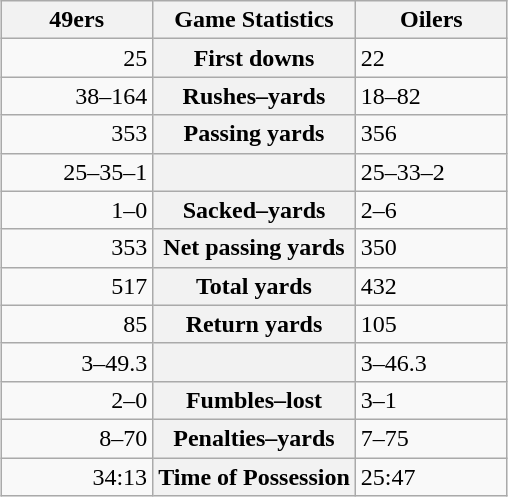<table class="wikitable" style="margin: 1em auto 1em auto">
<tr>
<th style="width:30%;">49ers</th>
<th style="width:40%;">Game Statistics</th>
<th style="width:30%;">Oilers</th>
</tr>
<tr>
<td style="text-align:right;">25</td>
<th>First downs</th>
<td>22</td>
</tr>
<tr>
<td style="text-align:right;">38–164</td>
<th>Rushes–yards</th>
<td>18–82</td>
</tr>
<tr>
<td style="text-align:right;">353</td>
<th>Passing yards</th>
<td>356</td>
</tr>
<tr>
<td style="text-align:right;">25–35–1</td>
<th></th>
<td>25–33–2</td>
</tr>
<tr>
<td style="text-align:right;">1–0</td>
<th>Sacked–yards</th>
<td>2–6</td>
</tr>
<tr>
<td style="text-align:right;">353</td>
<th>Net passing yards</th>
<td>350</td>
</tr>
<tr>
<td style="text-align:right;">517</td>
<th>Total yards</th>
<td>432</td>
</tr>
<tr>
<td style="text-align:right;">85</td>
<th>Return yards</th>
<td>105</td>
</tr>
<tr>
<td style="text-align:right;">3–49.3</td>
<th></th>
<td>3–46.3</td>
</tr>
<tr>
<td style="text-align:right;">2–0</td>
<th>Fumbles–lost</th>
<td>3–1</td>
</tr>
<tr>
<td style="text-align:right;">8–70</td>
<th>Penalties–yards</th>
<td>7–75</td>
</tr>
<tr>
<td style="text-align:right;">34:13</td>
<th>Time of Possession</th>
<td>25:47</td>
</tr>
</table>
